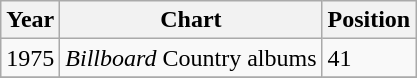<table class="wikitable">
<tr>
<th>Year</th>
<th>Chart</th>
<th>Position</th>
</tr>
<tr>
<td>1975</td>
<td><em>Billboard</em> Country albums</td>
<td>41</td>
</tr>
<tr>
</tr>
</table>
